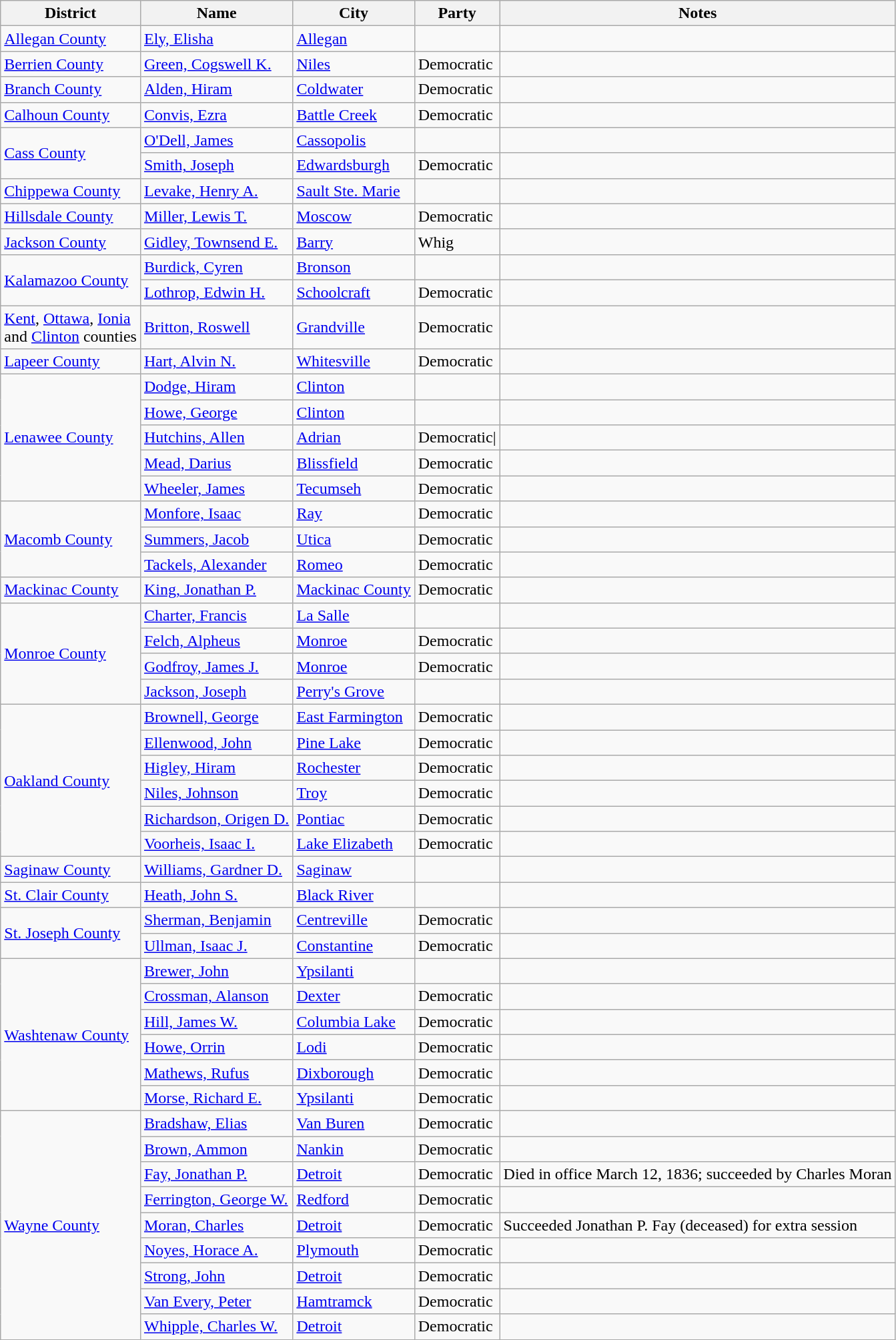<table class="wikitable sortable">
<tr>
<th>District</th>
<th>Name</th>
<th>City</th>
<th>Party</th>
<th>Notes</th>
</tr>
<tr>
<td><a href='#'>Allegan County</a></td>
<td><a href='#'>Ely, Elisha</a></td>
<td><a href='#'>Allegan</a></td>
<td></td>
<td></td>
</tr>
<tr>
<td><a href='#'>Berrien County</a></td>
<td><a href='#'>Green, Cogswell K.</a></td>
<td><a href='#'>Niles</a></td>
<td>Democratic</td>
<td></td>
</tr>
<tr>
<td><a href='#'>Branch County</a></td>
<td><a href='#'>Alden, Hiram</a></td>
<td><a href='#'>Coldwater</a></td>
<td>Democratic</td>
<td></td>
</tr>
<tr>
<td><a href='#'>Calhoun County</a></td>
<td><a href='#'>Convis, Ezra</a></td>
<td><a href='#'>Battle Creek</a></td>
<td>Democratic</td>
<td></td>
</tr>
<tr>
<td rowspan="2"><a href='#'>Cass County</a></td>
<td><a href='#'>O'Dell, James</a></td>
<td><a href='#'>Cassopolis</a></td>
<td></td>
<td></td>
</tr>
<tr>
<td><a href='#'>Smith, Joseph</a></td>
<td><a href='#'>Edwardsburgh</a></td>
<td>Democratic</td>
<td></td>
</tr>
<tr>
<td><a href='#'>Chippewa County</a></td>
<td><a href='#'>Levake, Henry A.</a></td>
<td><a href='#'>Sault Ste. Marie</a></td>
<td></td>
<td></td>
</tr>
<tr>
<td><a href='#'>Hillsdale County</a></td>
<td><a href='#'>Miller, Lewis T.</a></td>
<td><a href='#'>Moscow</a></td>
<td>Democratic</td>
<td></td>
</tr>
<tr>
<td><a href='#'>Jackson County</a></td>
<td><a href='#'>Gidley, Townsend E.</a></td>
<td><a href='#'>Barry</a></td>
<td>Whig</td>
<td></td>
</tr>
<tr>
<td rowspan="2"><a href='#'>Kalamazoo County</a></td>
<td><a href='#'>Burdick, Cyren</a></td>
<td><a href='#'>Bronson</a></td>
<td></td>
<td></td>
</tr>
<tr>
<td><a href='#'>Lothrop, Edwin H.</a></td>
<td><a href='#'>Schoolcraft</a></td>
<td>Democratic</td>
<td></td>
</tr>
<tr>
<td><a href='#'>Kent</a>, <a href='#'>Ottawa</a>, <a href='#'>Ionia</a><br>and <a href='#'>Clinton</a> counties</td>
<td><a href='#'>Britton, Roswell</a></td>
<td><a href='#'>Grandville</a></td>
<td>Democratic</td>
<td></td>
</tr>
<tr>
<td><a href='#'>Lapeer County</a></td>
<td><a href='#'>Hart, Alvin N.</a></td>
<td><a href='#'>Whitesville</a></td>
<td>Democratic</td>
<td></td>
</tr>
<tr>
<td rowspan="5"><a href='#'>Lenawee County</a></td>
<td><a href='#'>Dodge, Hiram</a></td>
<td><a href='#'>Clinton</a></td>
<td></td>
<td></td>
</tr>
<tr>
<td><a href='#'>Howe, George</a></td>
<td><a href='#'>Clinton</a></td>
<td></td>
<td></td>
</tr>
<tr>
<td><a href='#'>Hutchins, Allen</a></td>
<td><a href='#'>Adrian</a></td>
<td>Democratic|</td>
<td></td>
</tr>
<tr>
<td><a href='#'>Mead, Darius</a></td>
<td><a href='#'>Blissfield</a></td>
<td>Democratic</td>
<td></td>
</tr>
<tr>
<td><a href='#'>Wheeler, James</a></td>
<td><a href='#'>Tecumseh</a></td>
<td>Democratic</td>
<td></td>
</tr>
<tr>
<td rowspan="3"><a href='#'>Macomb County</a></td>
<td><a href='#'>Monfore, Isaac</a></td>
<td><a href='#'>Ray</a></td>
<td>Democratic</td>
<td></td>
</tr>
<tr>
<td><a href='#'>Summers, Jacob</a></td>
<td><a href='#'>Utica</a></td>
<td>Democratic</td>
<td></td>
</tr>
<tr>
<td><a href='#'>Tackels, Alexander</a></td>
<td><a href='#'>Romeo</a></td>
<td>Democratic</td>
<td></td>
</tr>
<tr>
<td><a href='#'>Mackinac County</a></td>
<td><a href='#'>King, Jonathan P.</a></td>
<td><a href='#'>Mackinac County</a></td>
<td>Democratic</td>
<td></td>
</tr>
<tr>
<td rowspan="4"><a href='#'>Monroe County</a></td>
<td><a href='#'>Charter, Francis</a></td>
<td><a href='#'>La Salle</a></td>
<td></td>
<td></td>
</tr>
<tr>
<td><a href='#'>Felch, Alpheus</a></td>
<td><a href='#'>Monroe</a></td>
<td>Democratic</td>
<td></td>
</tr>
<tr>
<td><a href='#'>Godfroy, James J.</a></td>
<td><a href='#'>Monroe</a></td>
<td>Democratic</td>
<td></td>
</tr>
<tr>
<td><a href='#'>Jackson, Joseph</a></td>
<td><a href='#'>Perry's Grove</a></td>
<td></td>
<td></td>
</tr>
<tr>
<td rowspan="6"><a href='#'>Oakland County</a></td>
<td><a href='#'>Brownell, George</a></td>
<td><a href='#'>East Farmington</a></td>
<td>Democratic</td>
<td></td>
</tr>
<tr>
<td><a href='#'>Ellenwood, John</a></td>
<td><a href='#'>Pine Lake</a></td>
<td>Democratic</td>
<td></td>
</tr>
<tr>
<td><a href='#'>Higley, Hiram</a></td>
<td><a href='#'>Rochester</a></td>
<td>Democratic</td>
<td></td>
</tr>
<tr>
<td><a href='#'>Niles, Johnson</a></td>
<td><a href='#'>Troy</a></td>
<td>Democratic</td>
<td></td>
</tr>
<tr>
<td><a href='#'>Richardson, Origen D.</a></td>
<td><a href='#'>Pontiac</a></td>
<td>Democratic</td>
<td></td>
</tr>
<tr>
<td><a href='#'>Voorheis, Isaac I.</a></td>
<td><a href='#'>Lake Elizabeth</a></td>
<td>Democratic</td>
<td></td>
</tr>
<tr>
<td><a href='#'>Saginaw County</a></td>
<td><a href='#'>Williams, Gardner D.</a></td>
<td><a href='#'>Saginaw</a></td>
<td></td>
<td></td>
</tr>
<tr>
<td><a href='#'>St. Clair County</a></td>
<td><a href='#'>Heath, John S.</a></td>
<td><a href='#'>Black River</a></td>
<td></td>
<td></td>
</tr>
<tr>
<td rowspan="2"><a href='#'>St. Joseph County</a></td>
<td><a href='#'>Sherman, Benjamin</a></td>
<td><a href='#'>Centreville</a></td>
<td>Democratic</td>
<td></td>
</tr>
<tr>
<td><a href='#'>Ullman, Isaac J.</a></td>
<td><a href='#'>Constantine</a></td>
<td>Democratic</td>
<td></td>
</tr>
<tr>
<td rowspan="6"><a href='#'>Washtenaw County</a></td>
<td><a href='#'>Brewer, John</a></td>
<td><a href='#'>Ypsilanti</a></td>
<td></td>
<td></td>
</tr>
<tr>
<td><a href='#'>Crossman, Alanson</a></td>
<td><a href='#'>Dexter</a></td>
<td>Democratic</td>
<td></td>
</tr>
<tr>
<td><a href='#'>Hill, James W.</a></td>
<td><a href='#'>Columbia Lake</a></td>
<td>Democratic</td>
<td></td>
</tr>
<tr>
<td><a href='#'>Howe, Orrin</a></td>
<td><a href='#'>Lodi</a></td>
<td>Democratic</td>
<td></td>
</tr>
<tr>
<td><a href='#'>Mathews, Rufus</a></td>
<td><a href='#'>Dixborough</a></td>
<td>Democratic</td>
<td></td>
</tr>
<tr>
<td><a href='#'>Morse, Richard E.</a></td>
<td><a href='#'>Ypsilanti</a></td>
<td>Democratic</td>
<td></td>
</tr>
<tr>
<td rowspan="9"><a href='#'>Wayne County</a></td>
<td><a href='#'>Bradshaw, Elias</a></td>
<td><a href='#'>Van Buren</a></td>
<td>Democratic</td>
<td></td>
</tr>
<tr>
<td><a href='#'>Brown, Ammon</a></td>
<td><a href='#'>Nankin</a></td>
<td>Democratic</td>
<td></td>
</tr>
<tr>
<td><a href='#'>Fay, Jonathan P.</a></td>
<td><a href='#'>Detroit</a></td>
<td>Democratic</td>
<td>Died in office March 12, 1836; succeeded by Charles Moran</td>
</tr>
<tr>
<td><a href='#'>Ferrington, George W.</a></td>
<td><a href='#'>Redford</a></td>
<td>Democratic</td>
<td></td>
</tr>
<tr>
<td><a href='#'>Moran, Charles</a></td>
<td><a href='#'>Detroit</a></td>
<td>Democratic</td>
<td>Succeeded Jonathan P. Fay (deceased) for extra session</td>
</tr>
<tr>
<td><a href='#'>Noyes, Horace A.</a></td>
<td><a href='#'>Plymouth</a></td>
<td>Democratic</td>
<td></td>
</tr>
<tr>
<td><a href='#'>Strong, John</a></td>
<td><a href='#'>Detroit</a></td>
<td>Democratic</td>
<td></td>
</tr>
<tr>
<td><a href='#'>Van Every, Peter</a></td>
<td><a href='#'>Hamtramck</a></td>
<td>Democratic</td>
<td></td>
</tr>
<tr>
<td><a href='#'>Whipple, Charles W.</a></td>
<td><a href='#'>Detroit</a></td>
<td>Democratic</td>
<td></td>
</tr>
</table>
